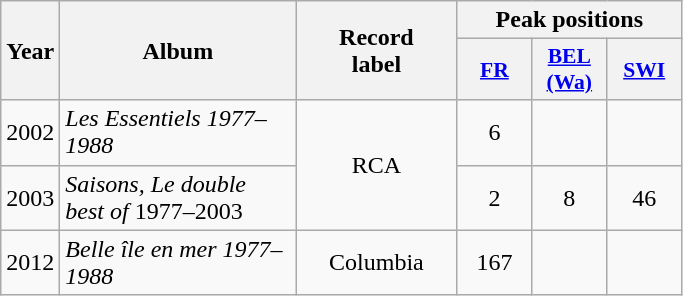<table class="wikitable">
<tr>
<th rowspan="2" style="text-align:center; width:10px;">Year</th>
<th rowspan="2" style="text-align:center; width:150px;">Album</th>
<th rowspan="2" style="text-align:center; width:100px;">Record<br>label</th>
<th colspan="3" style="text-align:center; width:20px;">Peak positions</th>
</tr>
<tr>
<th scope="col" style="width:3em;font-size:90%;"><a href='#'>FR</a><br></th>
<th scope="col" style="width:3em;font-size:90%;"><a href='#'>BEL <br>(Wa)</a><br></th>
<th scope="col" style="width:3em;font-size:90%;"><a href='#'>SWI</a><br></th>
</tr>
<tr>
<td style="text-align:center;">2002</td>
<td><em>Les Essentiels 1977–1988</em></td>
<td style="text-align:center;" rowspan=2>RCA</td>
<td style="text-align:center;">6</td>
<td style="text-align:center;"></td>
<td style="text-align:center;"></td>
</tr>
<tr>
<td style="text-align:center;">2003</td>
<td><em>Saisons, Le double best of</em> 1977–2003</td>
<td style="text-align:center;">2</td>
<td style="text-align:center;">8</td>
<td style="text-align:center;">46</td>
</tr>
<tr>
<td style="text-align:center;">2012</td>
<td><em>Belle île en mer 1977–1988</em></td>
<td style="text-align:center;">Columbia</td>
<td style="text-align:center;">167</td>
<td style="text-align:center;"></td>
<td style="text-align:center;"></td>
</tr>
</table>
